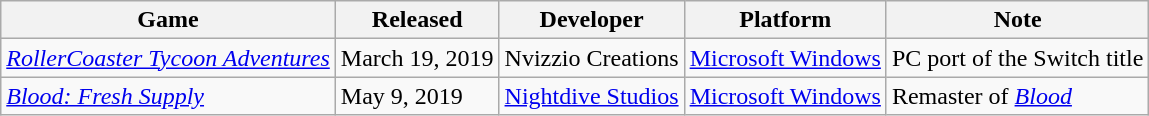<table class="wikitable sortable">
<tr>
<th>Game</th>
<th>Released</th>
<th>Developer</th>
<th>Platform</th>
<th>Note</th>
</tr>
<tr>
<td><em><a href='#'>RollerCoaster Tycoon Adventures</a></em></td>
<td>March 19, 2019</td>
<td>Nvizzio Creations</td>
<td><a href='#'>Microsoft Windows</a></td>
<td>PC port of the Switch title</td>
</tr>
<tr>
<td><em><a href='#'>Blood: Fresh Supply</a></em></td>
<td>May 9, 2019</td>
<td><a href='#'>Nightdive Studios</a></td>
<td><a href='#'>Microsoft Windows</a></td>
<td>Remaster of <em><a href='#'>Blood</a></em></td>
</tr>
</table>
